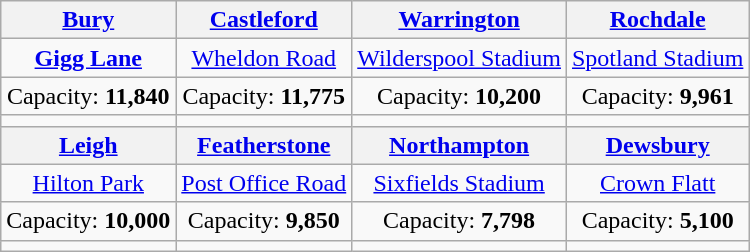<table class="wikitable" style="text-align:center">
<tr>
<th><strong><a href='#'>Bury</a></strong></th>
<th><a href='#'>Castleford</a></th>
<th><a href='#'>Warrington</a></th>
<th><a href='#'>Rochdale</a></th>
</tr>
<tr>
<td><strong><a href='#'>Gigg Lane</a></strong></td>
<td><a href='#'>Wheldon Road</a></td>
<td><a href='#'>Wilderspool Stadium</a></td>
<td><a href='#'>Spotland Stadium</a></td>
</tr>
<tr>
<td>Capacity: <strong>11,840</strong></td>
<td>Capacity: <strong>11,775</strong></td>
<td>Capacity: <strong>10,200</strong></td>
<td>Capacity: <strong>9,961</strong></td>
</tr>
<tr>
<td></td>
<td></td>
<td></td>
<td></td>
</tr>
<tr>
<th><a href='#'>Leigh</a></th>
<th><a href='#'>Featherstone</a></th>
<th><a href='#'>Northampton</a></th>
<th><a href='#'>Dewsbury</a></th>
</tr>
<tr>
<td><a href='#'>Hilton Park</a></td>
<td><a href='#'>Post Office Road</a></td>
<td><a href='#'>Sixfields Stadium</a></td>
<td><a href='#'>Crown Flatt</a></td>
</tr>
<tr>
<td>Capacity: <strong>10,000</strong></td>
<td>Capacity: <strong>9,850</strong></td>
<td>Capacity: <strong>7,798</strong></td>
<td>Capacity: <strong>5,100</strong></td>
</tr>
<tr>
<td></td>
<td></td>
<td></td>
<td></td>
</tr>
</table>
